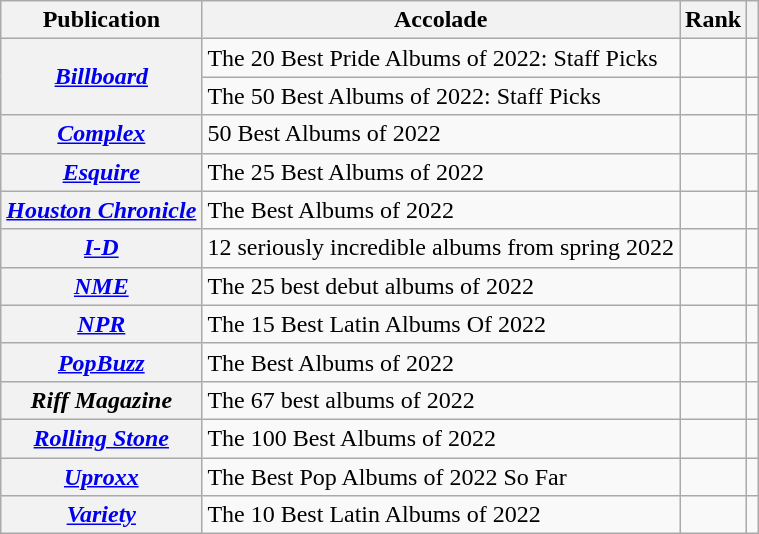<table class="wikitable sortable plainrowheaders">
<tr>
<th scope="col">Publication</th>
<th scope="col">Accolade</th>
<th scope="col">Rank</th>
<th scope="col" class="unsortable"></th>
</tr>
<tr>
<th scope="row" rowspan="2"><em><a href='#'>Billboard</a></em></th>
<td>The 20 Best Pride Albums of 2022: Staff Picks</td>
<td></td>
<td></td>
</tr>
<tr>
<td>The 50 Best Albums of 2022: Staff Picks</td>
<td></td>
<td></td>
</tr>
<tr>
<th scope="row"><em><a href='#'>Complex</a></em></th>
<td>50 Best Albums of 2022</td>
<td></td>
<td></td>
</tr>
<tr>
<th scope="row"><em><a href='#'>Esquire</a></em></th>
<td>The 25 Best Albums of 2022</td>
<td></td>
<td></td>
</tr>
<tr>
<th scope="row"><em><a href='#'>Houston Chronicle</a></em></th>
<td>The Best Albums of 2022</td>
<td></td>
<td></td>
</tr>
<tr>
<th scope="row"><em><a href='#'>I-D</a></em></th>
<td>12 seriously incredible albums from spring 2022</td>
<td></td>
<td></td>
</tr>
<tr>
<th scope="row"><em><a href='#'>NME</a></em></th>
<td>The 25 best debut albums of 2022</td>
<td></td>
<td></td>
</tr>
<tr>
<th scope="row"><em><a href='#'>NPR</a></em></th>
<td>The 15 Best Latin Albums Of 2022</td>
<td></td>
<td></td>
</tr>
<tr>
<th scope="row"><em><a href='#'>PopBuzz</a></em></th>
<td>The Best Albums of 2022</td>
<td></td>
<td></td>
</tr>
<tr>
<th scope="row"><em>Riff Magazine</em></th>
<td>The 67 best albums of 2022</td>
<td></td>
<td></td>
</tr>
<tr>
<th scope="row"><em><a href='#'>Rolling Stone</a></em></th>
<td>The 100 Best Albums of 2022</td>
<td></td>
<td></td>
</tr>
<tr>
<th scope="row"><em><a href='#'>Uproxx</a></em></th>
<td>The Best Pop Albums of 2022 So Far</td>
<td></td>
<td></td>
</tr>
<tr>
<th scope="row"><em><a href='#'>Variety</a></em></th>
<td>The 10 Best Latin Albums of 2022</td>
<td></td>
<td></td>
</tr>
</table>
